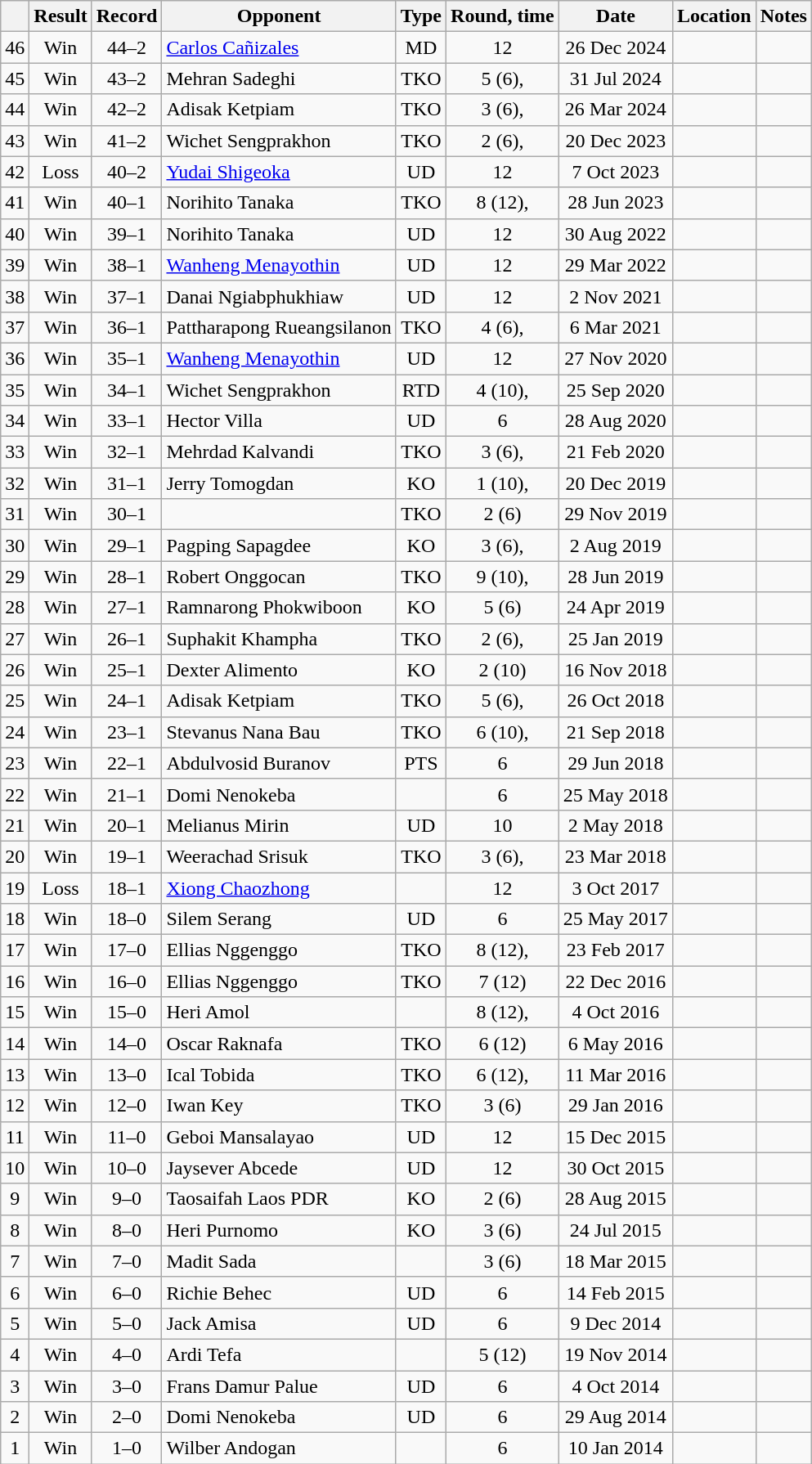<table class=wikitable style=text-align:center>
<tr>
<th></th>
<th>Result</th>
<th>Record</th>
<th>Opponent</th>
<th>Type</th>
<th>Round, time</th>
<th>Date</th>
<th>Location</th>
<th>Notes</th>
</tr>
<tr>
<td>46</td>
<td>Win</td>
<td>44–2</td>
<td align=left><a href='#'>Carlos Cañizales</a></td>
<td>MD</td>
<td>12</td>
<td>26 Dec 2024</td>
<td align=left></td>
<td align=left></td>
</tr>
<tr>
<td>45</td>
<td>Win</td>
<td>43–2</td>
<td align=left>Mehran Sadeghi</td>
<td>TKO</td>
<td>5 (6), </td>
<td>31 Jul 2024</td>
<td align=left></td>
<td align=left></td>
</tr>
<tr>
<td>44</td>
<td>Win</td>
<td>42–2</td>
<td align=left>Adisak Ketpiam</td>
<td>TKO</td>
<td>3 (6), </td>
<td>26 Mar 2024</td>
<td align=left></td>
<td align=left></td>
</tr>
<tr>
<td>43</td>
<td>Win</td>
<td>41–2</td>
<td align=left>Wichet Sengprakhon</td>
<td>TKO</td>
<td>2 (6), </td>
<td>20 Dec 2023</td>
<td align=left></td>
<td align=left></td>
</tr>
<tr>
<td>42</td>
<td>Loss</td>
<td>40–2</td>
<td align=left><a href='#'>Yudai Shigeoka</a></td>
<td>UD</td>
<td>12</td>
<td>7 Oct 2023</td>
<td align=left></td>
<td align=left></td>
</tr>
<tr>
<td>41</td>
<td>Win</td>
<td>40–1</td>
<td align=left>Norihito Tanaka</td>
<td>TKO</td>
<td>8 (12), </td>
<td>28 Jun 2023</td>
<td align=left></td>
<td align=left></td>
</tr>
<tr>
<td>40</td>
<td>Win</td>
<td>39–1</td>
<td align=left>Norihito Tanaka</td>
<td>UD</td>
<td>12</td>
<td>30 Aug 2022</td>
<td align=left></td>
<td align=left></td>
</tr>
<tr>
<td>39</td>
<td>Win</td>
<td>38–1</td>
<td align=left><a href='#'>Wanheng Menayothin</a></td>
<td>UD</td>
<td>12</td>
<td>29 Mar 2022</td>
<td align=left></td>
<td align=left></td>
</tr>
<tr>
<td>38</td>
<td>Win</td>
<td>37–1</td>
<td align=left>Danai Ngiabphukhiaw</td>
<td>UD</td>
<td>12</td>
<td>2 Nov 2021</td>
<td align=left></td>
<td align=left></td>
</tr>
<tr>
<td>37</td>
<td>Win</td>
<td>36–1</td>
<td align=left>Pattharapong Rueangsilanon</td>
<td>TKO</td>
<td>4 (6), </td>
<td>6 Mar 2021</td>
<td align=left></td>
<td align=left></td>
</tr>
<tr>
<td>36</td>
<td>Win</td>
<td>35–1</td>
<td align=left><a href='#'>Wanheng Menayothin</a></td>
<td>UD</td>
<td>12</td>
<td>27 Nov 2020</td>
<td align=left></td>
<td align=left></td>
</tr>
<tr>
<td>35</td>
<td>Win</td>
<td>34–1</td>
<td align=left>Wichet Sengprakhon</td>
<td>RTD</td>
<td>4 (10), </td>
<td>25 Sep 2020</td>
<td align=left></td>
<td align=left></td>
</tr>
<tr>
<td>34</td>
<td>Win</td>
<td>33–1</td>
<td align=left>Hector Villa</td>
<td>UD</td>
<td>6</td>
<td>28 Aug 2020</td>
<td align=left></td>
<td align=left></td>
</tr>
<tr>
<td>33</td>
<td>Win</td>
<td>32–1</td>
<td align=left>Mehrdad Kalvandi</td>
<td>TKO</td>
<td>3 (6), </td>
<td>21 Feb 2020</td>
<td align=left></td>
<td align=left></td>
</tr>
<tr>
<td>32</td>
<td>Win</td>
<td>31–1</td>
<td align=left>Jerry Tomogdan</td>
<td>KO</td>
<td>1 (10), </td>
<td>20 Dec 2019</td>
<td align=left></td>
<td align=left></td>
</tr>
<tr>
<td>31</td>
<td>Win</td>
<td>30–1</td>
<td align=left></td>
<td>TKO</td>
<td>2 (6)</td>
<td>29 Nov 2019</td>
<td align=left></td>
<td align=left></td>
</tr>
<tr>
<td>30</td>
<td>Win</td>
<td>29–1</td>
<td align=left>Pagping Sapagdee</td>
<td>KO</td>
<td>3 (6), </td>
<td>2 Aug 2019</td>
<td align=left></td>
<td align=left></td>
</tr>
<tr>
<td>29</td>
<td>Win</td>
<td>28–1</td>
<td align=left>Robert Onggocan</td>
<td>TKO</td>
<td>9 (10), </td>
<td>28 Jun 2019</td>
<td align=left></td>
<td align=left></td>
</tr>
<tr>
<td>28</td>
<td>Win</td>
<td>27–1</td>
<td align=left>Ramnarong Phokwiboon</td>
<td>KO</td>
<td>5 (6)</td>
<td>24 Apr 2019</td>
<td align=left></td>
<td align=left></td>
</tr>
<tr>
<td>27</td>
<td>Win</td>
<td>26–1</td>
<td align=left>Suphakit Khampha</td>
<td>TKO</td>
<td>2 (6), </td>
<td>25 Jan 2019</td>
<td align=left></td>
<td align=left></td>
</tr>
<tr>
<td>26</td>
<td>Win</td>
<td>25–1</td>
<td align=left>Dexter Alimento</td>
<td>KO</td>
<td>2 (10)</td>
<td>16 Nov 2018</td>
<td align=left></td>
<td align=left></td>
</tr>
<tr>
<td>25</td>
<td>Win</td>
<td>24–1</td>
<td align=left>Adisak Ketpiam</td>
<td>TKO</td>
<td>5 (6), </td>
<td>26 Oct 2018</td>
<td align=left></td>
<td align=left></td>
</tr>
<tr>
<td>24</td>
<td>Win</td>
<td>23–1</td>
<td align=left>Stevanus Nana Bau</td>
<td>TKO</td>
<td>6 (10), </td>
<td>21 Sep 2018</td>
<td align=left></td>
<td align=left></td>
</tr>
<tr>
<td>23</td>
<td>Win</td>
<td>22–1</td>
<td align=left>Abdulvosid Buranov</td>
<td>PTS</td>
<td>6</td>
<td>29 Jun 2018</td>
<td align=left></td>
<td align=left></td>
</tr>
<tr>
<td>22</td>
<td>Win</td>
<td>21–1</td>
<td align=left>Domi Nenokeba</td>
<td></td>
<td>6</td>
<td>25 May 2018</td>
<td align=left></td>
<td align=left></td>
</tr>
<tr>
<td>21</td>
<td>Win</td>
<td>20–1</td>
<td align=left>Melianus Mirin</td>
<td>UD</td>
<td>10</td>
<td>2 May 2018</td>
<td align=left></td>
<td align=left></td>
</tr>
<tr>
<td>20</td>
<td>Win</td>
<td>19–1</td>
<td align=left>Weerachad Srisuk</td>
<td>TKO</td>
<td>3 (6), </td>
<td>23 Mar 2018</td>
<td align=left></td>
<td align=left></td>
</tr>
<tr>
<td>19</td>
<td>Loss</td>
<td>18–1</td>
<td align=left><a href='#'>Xiong Chaozhong</a></td>
<td></td>
<td>12</td>
<td>3 Oct 2017</td>
<td align=left></td>
<td align=left></td>
</tr>
<tr>
<td>18</td>
<td>Win</td>
<td>18–0</td>
<td align=left>Silem Serang</td>
<td>UD</td>
<td>6</td>
<td>25 May 2017</td>
<td align=left></td>
<td align=left></td>
</tr>
<tr>
<td>17</td>
<td>Win</td>
<td>17–0</td>
<td align=left>Ellias Nggenggo</td>
<td>TKO</td>
<td>8 (12), </td>
<td>23 Feb 2017</td>
<td align=left></td>
<td align=left></td>
</tr>
<tr>
<td>16</td>
<td>Win</td>
<td>16–0</td>
<td align=left>Ellias Nggenggo</td>
<td>TKO</td>
<td>7 (12)</td>
<td>22 Dec 2016</td>
<td align=left></td>
<td align=left></td>
</tr>
<tr>
<td>15</td>
<td>Win</td>
<td>15–0</td>
<td align=left>Heri Amol</td>
<td></td>
<td>8 (12), </td>
<td>4 Oct 2016</td>
<td align=left></td>
<td align=left></td>
</tr>
<tr>
<td>14</td>
<td>Win</td>
<td>14–0</td>
<td align=left>Oscar Raknafa</td>
<td>TKO</td>
<td>6 (12)</td>
<td>6 May 2016</td>
<td align=left></td>
<td align=left></td>
</tr>
<tr>
<td>13</td>
<td>Win</td>
<td>13–0</td>
<td align=left>Ical Tobida</td>
<td>TKO</td>
<td>6 (12), </td>
<td>11 Mar 2016</td>
<td align=left></td>
<td align=left></td>
</tr>
<tr>
<td>12</td>
<td>Win</td>
<td>12–0</td>
<td align=left>Iwan Key</td>
<td>TKO</td>
<td>3 (6)</td>
<td>29 Jan 2016</td>
<td align=left></td>
<td align=left></td>
</tr>
<tr>
<td>11</td>
<td>Win</td>
<td>11–0</td>
<td align=left>Geboi Mansalayao</td>
<td>UD</td>
<td>12</td>
<td>15 Dec 2015</td>
<td align=left></td>
<td align=left></td>
</tr>
<tr>
<td>10</td>
<td>Win</td>
<td>10–0</td>
<td align=left>Jaysever Abcede</td>
<td>UD</td>
<td>12</td>
<td>30 Oct 2015</td>
<td align=left></td>
<td align=left></td>
</tr>
<tr>
<td>9</td>
<td>Win</td>
<td>9–0</td>
<td align=left>Taosaifah Laos PDR</td>
<td>KO</td>
<td>2 (6)</td>
<td>28 Aug 2015</td>
<td align=left></td>
<td align=left></td>
</tr>
<tr>
<td>8</td>
<td>Win</td>
<td>8–0</td>
<td align=left>Heri Purnomo</td>
<td>KO</td>
<td>3 (6)</td>
<td>24 Jul 2015</td>
<td align=left></td>
<td align=left></td>
</tr>
<tr>
<td>7</td>
<td>Win</td>
<td>7–0</td>
<td align=left>Madit Sada</td>
<td></td>
<td>3 (6)</td>
<td>18 Mar 2015</td>
<td align=left></td>
<td align=left></td>
</tr>
<tr>
<td>6</td>
<td>Win</td>
<td>6–0</td>
<td align=left>Richie Behec</td>
<td>UD</td>
<td>6</td>
<td>14 Feb 2015</td>
<td align=left></td>
<td align=left></td>
</tr>
<tr>
<td>5</td>
<td>Win</td>
<td>5–0</td>
<td align=left>Jack Amisa</td>
<td>UD</td>
<td>6</td>
<td>9 Dec 2014</td>
<td align=left></td>
<td align=left></td>
</tr>
<tr>
<td>4</td>
<td>Win</td>
<td>4–0</td>
<td align=left>Ardi Tefa</td>
<td></td>
<td>5 (12)</td>
<td>19 Nov 2014</td>
<td align=left></td>
<td align=left></td>
</tr>
<tr>
<td>3</td>
<td>Win</td>
<td>3–0</td>
<td align=left>Frans Damur Palue</td>
<td>UD</td>
<td>6</td>
<td>4 Oct 2014</td>
<td align=left></td>
<td align=left></td>
</tr>
<tr>
<td>2</td>
<td>Win</td>
<td>2–0</td>
<td align=left>Domi Nenokeba</td>
<td>UD</td>
<td>6</td>
<td>29 Aug 2014</td>
<td align=left></td>
<td align=left></td>
</tr>
<tr>
<td>1</td>
<td>Win</td>
<td>1–0</td>
<td align=left>Wilber Andogan</td>
<td></td>
<td>6</td>
<td>10 Jan 2014</td>
<td align=left></td>
<td align=left></td>
</tr>
</table>
